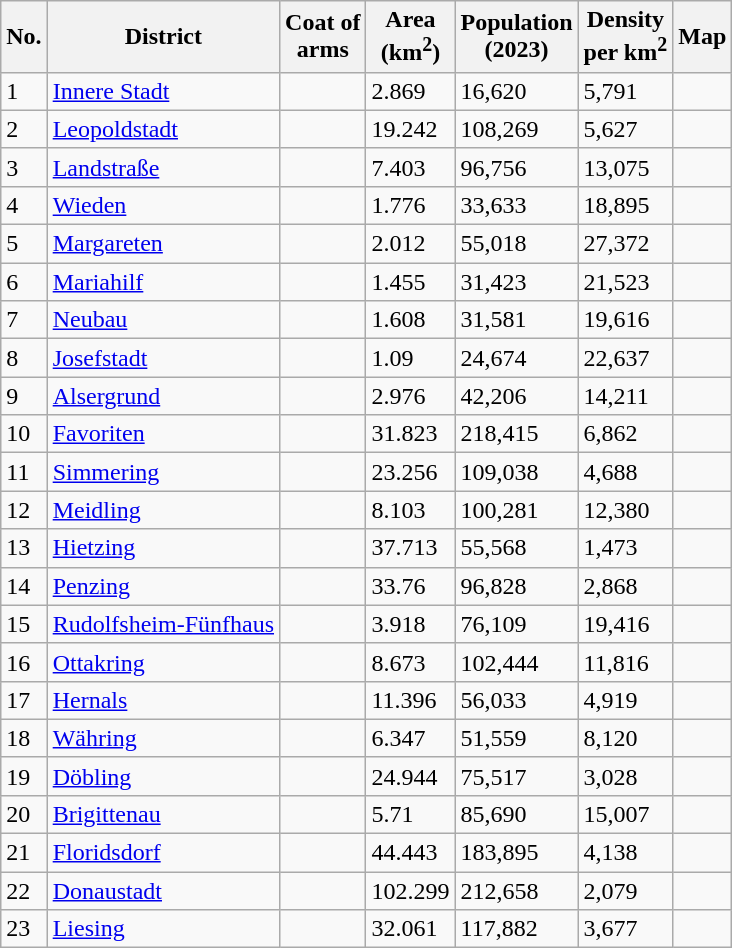<table class="wikitable sortable">
<tr>
<th>No.</th>
<th>District</th>
<th class="unsortable">Coat of<br>arms</th>
<th>Area<br>(km<sup>2</sup>)</th>
<th>Population<br>(2023)</th>
<th>Density<br>per km<sup>2</sup></th>
<th class="unsortable">Map</th>
</tr>
<tr>
<td>1</td>
<td><a href='#'>Innere Stadt</a></td>
<td style=text-align:center></td>
<td>2.869</td>
<td>16,620</td>
<td>5,791</td>
<td></td>
</tr>
<tr>
<td>2</td>
<td><a href='#'>Leopoldstadt</a></td>
<td style=text-align:center></td>
<td>19.242</td>
<td>108,269</td>
<td>5,627</td>
<td></td>
</tr>
<tr>
<td>3</td>
<td><a href='#'>Landstraße</a></td>
<td style=text-align:center></td>
<td>7.403</td>
<td>96,756</td>
<td>13,075</td>
<td></td>
</tr>
<tr>
<td>4</td>
<td><a href='#'>Wieden</a></td>
<td style=text-align:center></td>
<td>1.776</td>
<td>33,633</td>
<td>18,895</td>
<td></td>
</tr>
<tr>
<td>5</td>
<td><a href='#'>Margareten</a></td>
<td style=text-align:center></td>
<td>2.012</td>
<td>55,018</td>
<td>27,372</td>
<td></td>
</tr>
<tr>
<td>6</td>
<td><a href='#'>Mariahilf</a></td>
<td style=text-align:center></td>
<td>1.455</td>
<td>31,423</td>
<td>21,523</td>
<td></td>
</tr>
<tr>
<td>7</td>
<td><a href='#'>Neubau</a></td>
<td style=text-align:center></td>
<td>1.608</td>
<td>31,581</td>
<td>19,616</td>
<td></td>
</tr>
<tr>
<td>8</td>
<td><a href='#'>Josefstadt</a></td>
<td style=text-align:center></td>
<td>1.09</td>
<td>24,674</td>
<td>22,637</td>
<td></td>
</tr>
<tr>
<td>9</td>
<td><a href='#'>Alsergrund</a></td>
<td style=text-align:center></td>
<td>2.976</td>
<td>42,206</td>
<td>14,211</td>
<td></td>
</tr>
<tr>
<td>10</td>
<td><a href='#'>Favoriten</a></td>
<td style=text-align:center></td>
<td>31.823</td>
<td>218,415</td>
<td>6,862</td>
<td></td>
</tr>
<tr>
<td>11</td>
<td><a href='#'>Simmering</a></td>
<td style=text-align:center></td>
<td>23.256</td>
<td>109,038</td>
<td>4,688</td>
<td></td>
</tr>
<tr>
<td>12</td>
<td><a href='#'>Meidling</a></td>
<td style=text-align:center></td>
<td>8.103</td>
<td>100,281</td>
<td>12,380</td>
<td></td>
</tr>
<tr>
<td>13</td>
<td><a href='#'>Hietzing</a></td>
<td style=text-align:center></td>
<td>37.713</td>
<td>55,568</td>
<td>1,473</td>
<td></td>
</tr>
<tr>
<td>14</td>
<td><a href='#'>Penzing</a></td>
<td style=text-align:center></td>
<td>33.76</td>
<td>96,828</td>
<td>2,868</td>
<td></td>
</tr>
<tr>
<td>15</td>
<td><a href='#'>Rudolfsheim-Fünfhaus</a></td>
<td style=text-align:center></td>
<td>3.918</td>
<td>76,109</td>
<td>19,416</td>
<td></td>
</tr>
<tr>
<td>16</td>
<td><a href='#'>Ottakring</a></td>
<td style=text-align:center></td>
<td>8.673</td>
<td>102,444</td>
<td>11,816</td>
<td></td>
</tr>
<tr>
<td>17</td>
<td><a href='#'>Hernals</a></td>
<td style=text-align:center></td>
<td>11.396</td>
<td>56,033</td>
<td>4,919</td>
<td></td>
</tr>
<tr>
<td>18</td>
<td><a href='#'>Währing</a></td>
<td style=text-align:center></td>
<td>6.347</td>
<td>51,559</td>
<td>8,120</td>
<td></td>
</tr>
<tr>
<td>19</td>
<td><a href='#'>Döbling</a></td>
<td style=text-align:center></td>
<td>24.944</td>
<td>75,517</td>
<td>3,028</td>
<td></td>
</tr>
<tr>
<td>20</td>
<td><a href='#'>Brigittenau</a></td>
<td style=text-align:center></td>
<td>5.71</td>
<td>85,690</td>
<td>15,007</td>
<td></td>
</tr>
<tr>
<td>21</td>
<td><a href='#'>Floridsdorf</a></td>
<td style=text-align:center></td>
<td>44.443</td>
<td>183,895</td>
<td>4,138</td>
<td></td>
</tr>
<tr>
<td>22</td>
<td><a href='#'>Donaustadt</a></td>
<td style=text-align:center></td>
<td>102.299</td>
<td>212,658</td>
<td>2,079</td>
<td></td>
</tr>
<tr>
<td>23</td>
<td><a href='#'>Liesing</a></td>
<td style=text-align:center></td>
<td>32.061</td>
<td>117,882</td>
<td>3,677</td>
<td></td>
</tr>
</table>
